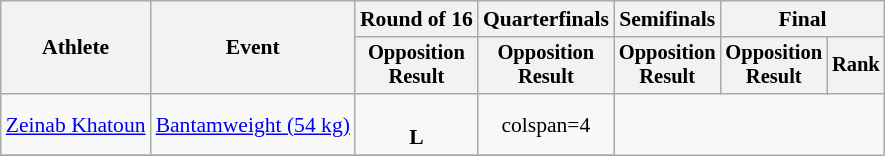<table class="wikitable" style="font-size:90%">
<tr>
<th rowspan=2>Athlete</th>
<th rowspan=2>Event</th>
<th>Round of 16</th>
<th>Quarterfinals</th>
<th>Semifinals</th>
<th colspan=2>Final</th>
</tr>
<tr style="font-size:95%">
<th>Opposition<br>Result</th>
<th>Opposition<br>Result</th>
<th>Opposition<br>Result</th>
<th>Opposition<br>Result</th>
<th>Rank</th>
</tr>
<tr align=center>
<td align=left><a href='#'>Zeinab Khatoun</a></td>
<td align=left><a href='#'>Bantamweight (54 kg)</a></td>
<td><br><strong>L</strong> </td>
<td>colspan=4 </td>
</tr>
<tr>
</tr>
</table>
